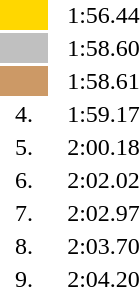<table style="text-align:center">
<tr>
<td width=30 bgcolor=gold></td>
<td align=left></td>
<td width=60>1:56.44</td>
</tr>
<tr>
<td bgcolor=silver></td>
<td align=left></td>
<td>1:58.60</td>
</tr>
<tr>
<td bgcolor=cc9966></td>
<td align=left></td>
<td>1:58.61</td>
</tr>
<tr>
<td>4.</td>
<td align=left></td>
<td>1:59.17</td>
</tr>
<tr>
<td>5.</td>
<td align=left></td>
<td>2:00.18</td>
</tr>
<tr>
<td>6.</td>
<td align=left></td>
<td>2:02.02</td>
</tr>
<tr>
<td>7.</td>
<td align=left></td>
<td>2:02.97</td>
</tr>
<tr>
<td>8.</td>
<td align=left></td>
<td>2:03.70</td>
</tr>
<tr>
<td>9.</td>
<td align=left></td>
<td>2:04.20</td>
</tr>
</table>
